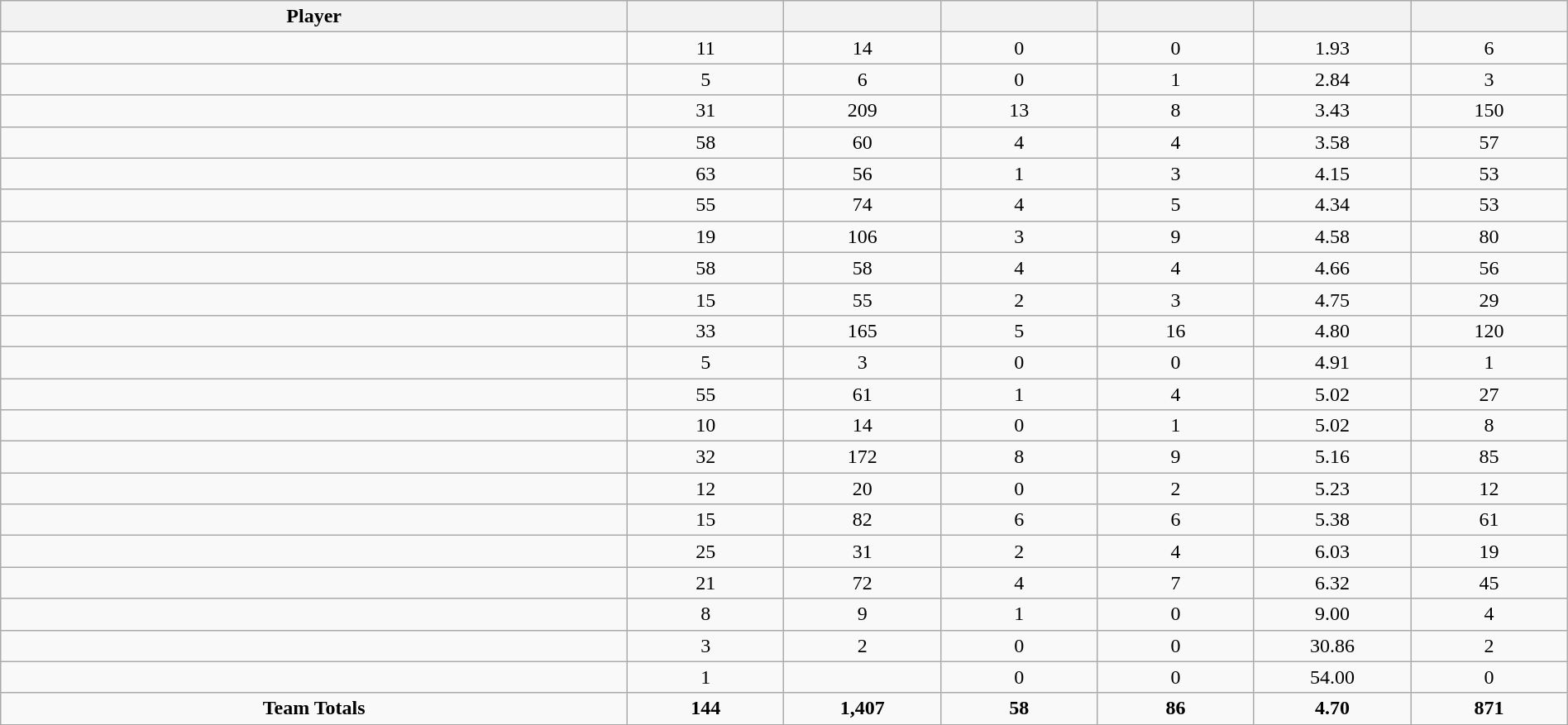<table class="wikitable sortable" style="text-align:center;" width="100%">
<tr>
<th width="40%">Player</th>
<th width="10%"></th>
<th width="10%" data-sort-type="number"></th>
<th width="10%"></th>
<th width="10%"></th>
<th width="10%"></th>
<th width="10%"></th>
</tr>
<tr>
<td></td>
<td>11</td>
<td>14</td>
<td>0</td>
<td>0</td>
<td>1.93</td>
<td>6</td>
</tr>
<tr>
<td></td>
<td>5</td>
<td>6</td>
<td>0</td>
<td>1</td>
<td>2.84</td>
<td>3</td>
</tr>
<tr>
<td></td>
<td>31</td>
<td>209</td>
<td>13</td>
<td>8</td>
<td>3.43</td>
<td>150</td>
</tr>
<tr>
<td></td>
<td>58</td>
<td>60</td>
<td>4</td>
<td>4</td>
<td>3.58</td>
<td>57</td>
</tr>
<tr>
<td></td>
<td>63</td>
<td>56</td>
<td>1</td>
<td>3</td>
<td>4.15</td>
<td>53</td>
</tr>
<tr>
<td></td>
<td>55</td>
<td>74</td>
<td>4</td>
<td>5</td>
<td>4.34</td>
<td>53</td>
</tr>
<tr>
<td></td>
<td>19</td>
<td>106</td>
<td>3</td>
<td>9</td>
<td>4.58</td>
<td>80</td>
</tr>
<tr>
<td></td>
<td>58</td>
<td>58</td>
<td>4</td>
<td>4</td>
<td>4.66</td>
<td>56</td>
</tr>
<tr>
<td></td>
<td>15</td>
<td>55</td>
<td>2</td>
<td>3</td>
<td>4.75</td>
<td>29</td>
</tr>
<tr>
<td></td>
<td>33</td>
<td>165</td>
<td>5</td>
<td>16</td>
<td>4.80</td>
<td>120</td>
</tr>
<tr>
<td></td>
<td>5</td>
<td>3</td>
<td>0</td>
<td>0</td>
<td>4.91</td>
<td>1</td>
</tr>
<tr>
<td></td>
<td>55</td>
<td>61</td>
<td>1</td>
<td>4</td>
<td>5.02</td>
<td>27</td>
</tr>
<tr>
<td></td>
<td>10</td>
<td>14</td>
<td>0</td>
<td>1</td>
<td>5.02</td>
<td>8</td>
</tr>
<tr>
<td></td>
<td>32</td>
<td>172</td>
<td>8</td>
<td>9</td>
<td>5.16</td>
<td>85</td>
</tr>
<tr>
<td></td>
<td>12</td>
<td>20</td>
<td>0</td>
<td>2</td>
<td>5.23</td>
<td>12</td>
</tr>
<tr>
<td></td>
<td>15</td>
<td>82</td>
<td>6</td>
<td>6</td>
<td>5.38</td>
<td>61</td>
</tr>
<tr>
<td></td>
<td>25</td>
<td>31</td>
<td>2</td>
<td>4</td>
<td>6.03</td>
<td>19</td>
</tr>
<tr>
<td></td>
<td>21</td>
<td>72</td>
<td>4</td>
<td>7</td>
<td>6.32</td>
<td>45</td>
</tr>
<tr>
<td></td>
<td>8</td>
<td>9</td>
<td>1</td>
<td>0</td>
<td>9.00</td>
<td>4</td>
</tr>
<tr>
<td></td>
<td>3</td>
<td>2</td>
<td>0</td>
<td>0</td>
<td>30.86</td>
<td>2</td>
</tr>
<tr>
<td></td>
<td>1</td>
<td></td>
<td>0</td>
<td>0</td>
<td>54.00</td>
<td>0</td>
</tr>
<tr>
<td><strong>Team Totals</strong></td>
<td><strong>144</strong></td>
<td><strong>1,407</strong></td>
<td><strong>58</strong></td>
<td><strong>86</strong></td>
<td><strong>4.70</strong></td>
<td><strong>871</strong></td>
</tr>
</table>
